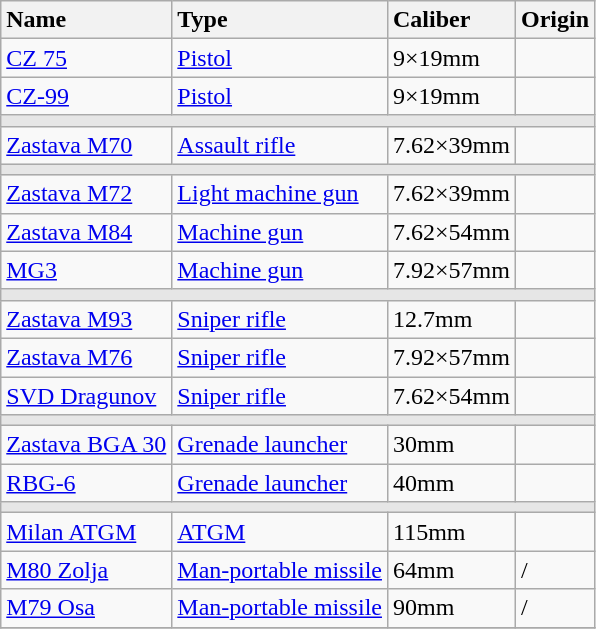<table class="wikitable">
<tr>
<th style="text-align: left;">Name</th>
<th style="text-align: left;">Type</th>
<th style="text-align: left;">Caliber</th>
<th style="text-align: left;">Origin</th>
</tr>
<tr>
<td><a href='#'>CZ 75</a></td>
<td><a href='#'>Pistol</a></td>
<td>9×19mm</td>
<td></td>
</tr>
<tr>
<td><a href='#'>CZ-99</a></td>
<td><a href='#'>Pistol</a></td>
<td>9×19mm</td>
<td></td>
</tr>
<tr>
<th style="align: center; background: #E6E6E6;" colspan="7"></th>
</tr>
<tr>
<td><a href='#'>Zastava M70</a></td>
<td><a href='#'>Assault rifle</a></td>
<td>7.62×39mm</td>
<td></td>
</tr>
<tr>
<th style="align: center; background: #E6E6E6;" colspan="7"></th>
</tr>
<tr>
<td><a href='#'>Zastava M72</a></td>
<td><a href='#'>Light machine gun</a></td>
<td>7.62×39mm</td>
<td></td>
</tr>
<tr>
<td><a href='#'>Zastava M84</a></td>
<td><a href='#'>Machine gun</a></td>
<td>7.62×54mm</td>
<td></td>
</tr>
<tr>
<td><a href='#'>MG3</a></td>
<td><a href='#'>Machine gun</a></td>
<td>7.92×57mm</td>
<td></td>
</tr>
<tr>
<th style="align: center; background: #E6E6E6;" colspan="7"></th>
</tr>
<tr>
<td><a href='#'>Zastava M93</a></td>
<td><a href='#'>Sniper rifle</a></td>
<td>12.7mm</td>
<td></td>
</tr>
<tr>
<td><a href='#'>Zastava M76</a></td>
<td><a href='#'>Sniper rifle</a></td>
<td>7.92×57mm</td>
<td></td>
</tr>
<tr>
<td><a href='#'>SVD Dragunov</a></td>
<td><a href='#'>Sniper rifle</a></td>
<td>7.62×54mm</td>
<td></td>
</tr>
<tr>
<th style="align: center; background: #E6E6E6;" colspan="7"></th>
</tr>
<tr>
<td><a href='#'>Zastava BGA 30</a></td>
<td><a href='#'>Grenade launcher</a></td>
<td>30mm</td>
<td></td>
</tr>
<tr>
<td><a href='#'>RBG-6</a></td>
<td><a href='#'>Grenade launcher</a></td>
<td>40mm</td>
<td></td>
</tr>
<tr>
<th style="align: center; background: #E6E6E6;" colspan="7"></th>
</tr>
<tr>
<td><a href='#'>Milan ATGM</a></td>
<td><a href='#'>ATGM</a></td>
<td>115mm</td>
<td></td>
</tr>
<tr>
<td><a href='#'>M80 Zolja</a></td>
<td><a href='#'>Man-portable missile</a></td>
<td>64mm</td>
<td> / </td>
</tr>
<tr>
<td><a href='#'>M79 Osa</a></td>
<td><a href='#'>Man-portable missile</a></td>
<td>90mm</td>
<td> / </td>
</tr>
<tr>
</tr>
</table>
